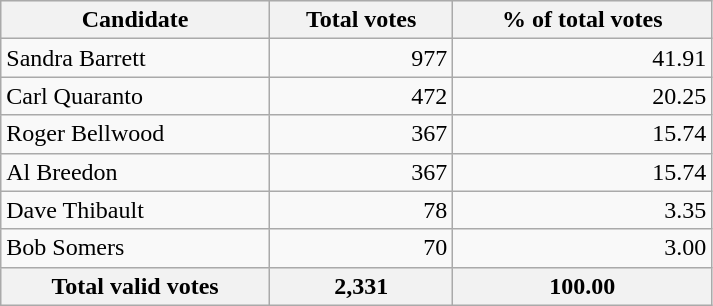<table style="width:475px;" class="wikitable">
<tr bgcolor="#EEEEEE">
<th align="left">Candidate</th>
<th align="right">Total votes</th>
<th align="right">% of total votes</th>
</tr>
<tr>
<td align="left">Sandra Barrett</td>
<td align="right">977</td>
<td align="right">41.91</td>
</tr>
<tr>
<td align="left">Carl Quaranto</td>
<td align="right">472</td>
<td align="right">20.25</td>
</tr>
<tr>
<td align="left">Roger Bellwood</td>
<td align="right">367</td>
<td align="right">15.74</td>
</tr>
<tr>
<td align="left">Al Breedon</td>
<td align="right">367</td>
<td align="right">15.74</td>
</tr>
<tr>
<td align="left">Dave Thibault</td>
<td align="right">78</td>
<td align="right">3.35</td>
</tr>
<tr>
<td align="left">Bob Somers</td>
<td align="right">70</td>
<td align="right">3.00</td>
</tr>
<tr bgcolor="#EEEEEE">
<th align="left">Total valid votes</th>
<th align="right"><strong>2,331</strong></th>
<th align="right"><strong>100.00</strong></th>
</tr>
</table>
